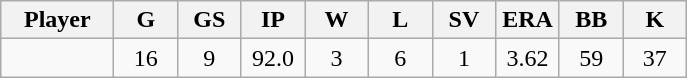<table class="wikitable">
<tr>
<th bgcolor="#DDDDFF" width="16%">Player</th>
<th bgcolor="#DDDDFF" width="9%">G</th>
<th bgcolor="#DDDDFF" width="9%">GS</th>
<th bgcolor="#DDDDFF" width="9%">IP</th>
<th bgcolor="#DDDDFF" width="9%">W</th>
<th bgcolor="#DDDDFF" width="9%">L</th>
<th bgcolor="#DDDDFF" width="9%">SV</th>
<th bgcolor="#DDDDFF" width="9%">ERA</th>
<th bgcolor="#DDDDFF" width="9%">BB</th>
<th bgcolor="#DDDDFF" width="9%">K</th>
</tr>
<tr align="center">
<td></td>
<td>16</td>
<td>9</td>
<td>92.0</td>
<td>3</td>
<td>6</td>
<td>1</td>
<td>3.62</td>
<td>59</td>
<td>37</td>
</tr>
</table>
